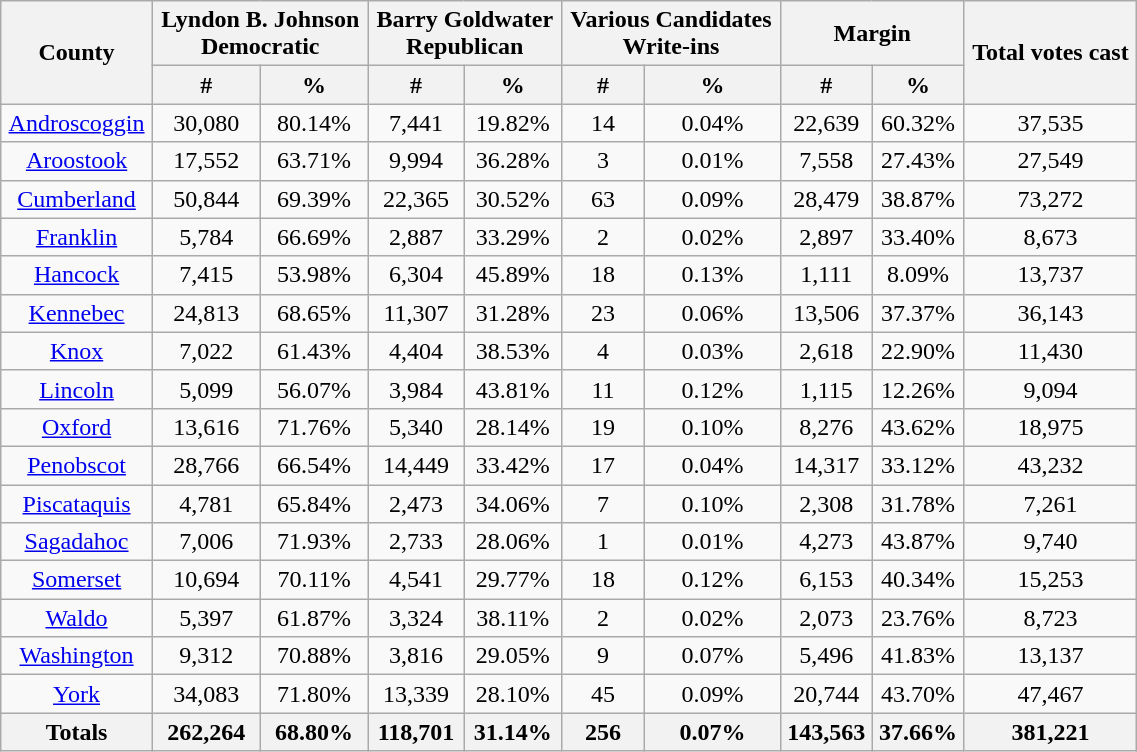<table width="60%"  class="wikitable sortable" style="text-align:center">
<tr>
<th style="text-align:center;" rowspan="2">County</th>
<th style="text-align:center;" colspan="2">Lyndon B. Johnson<br>Democratic</th>
<th style="text-align:center;" colspan="2">Barry Goldwater<br>Republican</th>
<th style="text-align:center;" colspan="2">Various Candidates<br>Write-ins</th>
<th style="text-align:center;" colspan="2">Margin</th>
<th style="text-align:center;" rowspan="2">Total votes cast</th>
</tr>
<tr>
<th style="text-align:center;" data-sort-type="number">#</th>
<th style="text-align:center;" data-sort-type="number">%</th>
<th style="text-align:center;" data-sort-type="number">#</th>
<th style="text-align:center;" data-sort-type="number">%</th>
<th style="text-align:center;" data-sort-type="number">#</th>
<th style="text-align:center;" data-sort-type="number">%</th>
<th style="text-align:center;" data-sort-type="number">#</th>
<th style="text-align:center;" data-sort-type="number">%</th>
</tr>
<tr style="text-align:center;">
<td><a href='#'>Androscoggin</a></td>
<td>30,080</td>
<td>80.14%</td>
<td>7,441</td>
<td>19.82%</td>
<td>14</td>
<td>0.04%</td>
<td>22,639</td>
<td>60.32%</td>
<td>37,535</td>
</tr>
<tr style="text-align:center;">
<td><a href='#'>Aroostook</a></td>
<td>17,552</td>
<td>63.71%</td>
<td>9,994</td>
<td>36.28%</td>
<td>3</td>
<td>0.01%</td>
<td>7,558</td>
<td>27.43%</td>
<td>27,549</td>
</tr>
<tr style="text-align:center;">
<td><a href='#'>Cumberland</a></td>
<td>50,844</td>
<td>69.39%</td>
<td>22,365</td>
<td>30.52%</td>
<td>63</td>
<td>0.09%</td>
<td>28,479</td>
<td>38.87%</td>
<td>73,272</td>
</tr>
<tr style="text-align:center;">
<td><a href='#'>Franklin</a></td>
<td>5,784</td>
<td>66.69%</td>
<td>2,887</td>
<td>33.29%</td>
<td>2</td>
<td>0.02%</td>
<td>2,897</td>
<td>33.40%</td>
<td>8,673</td>
</tr>
<tr style="text-align:center;">
<td><a href='#'>Hancock</a></td>
<td>7,415</td>
<td>53.98%</td>
<td>6,304</td>
<td>45.89%</td>
<td>18</td>
<td>0.13%</td>
<td>1,111</td>
<td>8.09%</td>
<td>13,737</td>
</tr>
<tr style="text-align:center;">
<td><a href='#'>Kennebec</a></td>
<td>24,813</td>
<td>68.65%</td>
<td>11,307</td>
<td>31.28%</td>
<td>23</td>
<td>0.06%</td>
<td>13,506</td>
<td>37.37%</td>
<td>36,143</td>
</tr>
<tr style="text-align:center;">
<td><a href='#'>Knox</a></td>
<td>7,022</td>
<td>61.43%</td>
<td>4,404</td>
<td>38.53%</td>
<td>4</td>
<td>0.03%</td>
<td>2,618</td>
<td>22.90%</td>
<td>11,430</td>
</tr>
<tr style="text-align:center;">
<td><a href='#'>Lincoln</a></td>
<td>5,099</td>
<td>56.07%</td>
<td>3,984</td>
<td>43.81%</td>
<td>11</td>
<td>0.12%</td>
<td>1,115</td>
<td>12.26%</td>
<td>9,094</td>
</tr>
<tr style="text-align:center;">
<td><a href='#'>Oxford</a></td>
<td>13,616</td>
<td>71.76%</td>
<td>5,340</td>
<td>28.14%</td>
<td>19</td>
<td>0.10%</td>
<td>8,276</td>
<td>43.62%</td>
<td>18,975</td>
</tr>
<tr style="text-align:center;">
<td><a href='#'>Penobscot</a></td>
<td>28,766</td>
<td>66.54%</td>
<td>14,449</td>
<td>33.42%</td>
<td>17</td>
<td>0.04%</td>
<td>14,317</td>
<td>33.12%</td>
<td>43,232</td>
</tr>
<tr style="text-align:center;">
<td><a href='#'>Piscataquis</a></td>
<td>4,781</td>
<td>65.84%</td>
<td>2,473</td>
<td>34.06%</td>
<td>7</td>
<td>0.10%</td>
<td>2,308</td>
<td>31.78%</td>
<td>7,261</td>
</tr>
<tr style="text-align:center;">
<td><a href='#'>Sagadahoc</a></td>
<td>7,006</td>
<td>71.93%</td>
<td>2,733</td>
<td>28.06%</td>
<td>1</td>
<td>0.01%</td>
<td>4,273</td>
<td>43.87%</td>
<td>9,740</td>
</tr>
<tr style="text-align:center;">
<td><a href='#'>Somerset</a></td>
<td>10,694</td>
<td>70.11%</td>
<td>4,541</td>
<td>29.77%</td>
<td>18</td>
<td>0.12%</td>
<td>6,153</td>
<td>40.34%</td>
<td>15,253</td>
</tr>
<tr style="text-align:center;">
<td><a href='#'>Waldo</a></td>
<td>5,397</td>
<td>61.87%</td>
<td>3,324</td>
<td>38.11%</td>
<td>2</td>
<td>0.02%</td>
<td>2,073</td>
<td>23.76%</td>
<td>8,723</td>
</tr>
<tr style="text-align:center;">
<td><a href='#'>Washington</a></td>
<td>9,312</td>
<td>70.88%</td>
<td>3,816</td>
<td>29.05%</td>
<td>9</td>
<td>0.07%</td>
<td>5,496</td>
<td>41.83%</td>
<td>13,137</td>
</tr>
<tr style="text-align:center;">
<td><a href='#'>York</a></td>
<td>34,083</td>
<td>71.80%</td>
<td>13,339</td>
<td>28.10%</td>
<td>45</td>
<td>0.09%</td>
<td>20,744</td>
<td>43.70%</td>
<td>47,467</td>
</tr>
<tr style="text-align:center;">
<th>Totals</th>
<th>262,264</th>
<th>68.80%</th>
<th>118,701</th>
<th>31.14%</th>
<th>256</th>
<th>0.07%</th>
<th>143,563</th>
<th>37.66%</th>
<th>381,221</th>
</tr>
</table>
